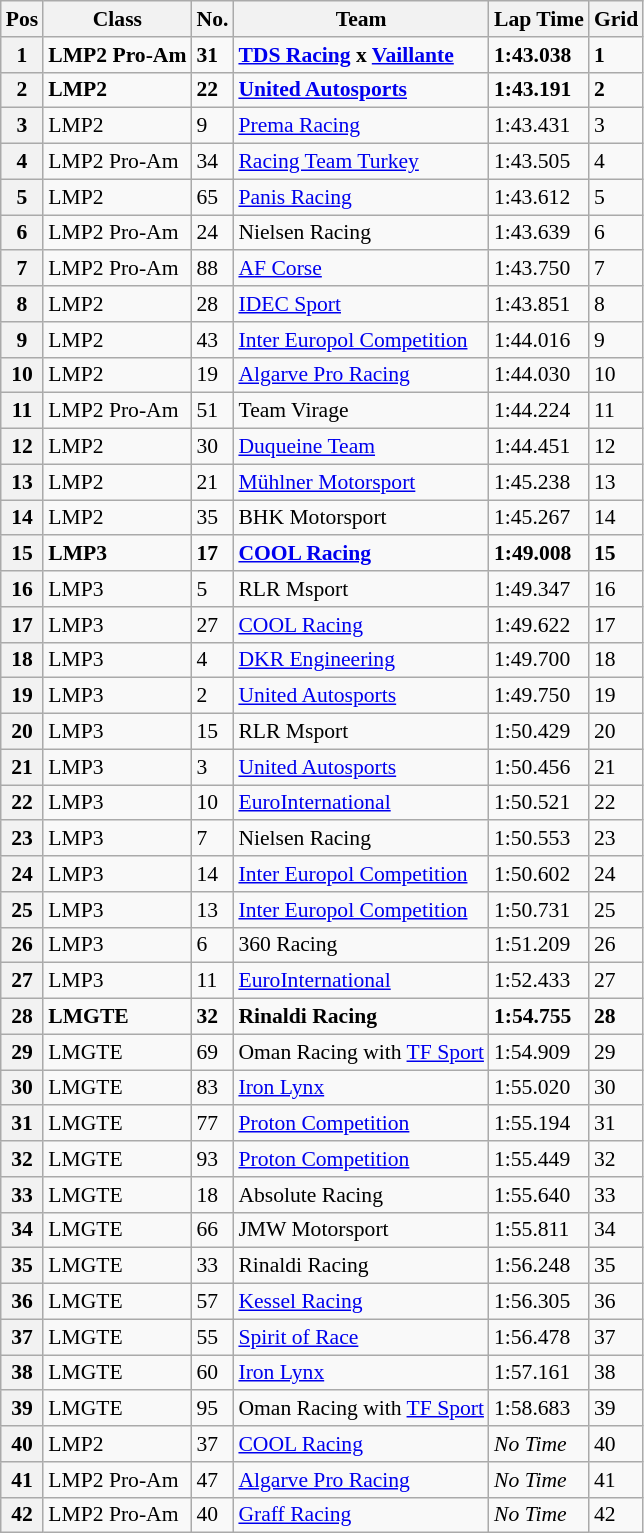<table class="wikitable" style="font-size: 90%;">
<tr>
<th>Pos</th>
<th>Class</th>
<th>No.</th>
<th>Team</th>
<th>Lap Time</th>
<th>Grid</th>
</tr>
<tr>
<th>1</th>
<td><strong>LMP2 Pro-Am</strong></td>
<td><strong>31</strong></td>
<td><strong> <a href='#'>TDS Racing</a> x <a href='#'>Vaillante</a></strong></td>
<td><strong>1:43.038</strong></td>
<td><strong>1</strong></td>
</tr>
<tr>
<th>2</th>
<td><strong>LMP2</strong></td>
<td><strong>22</strong></td>
<td><strong> <a href='#'>United Autosports</a></strong></td>
<td><strong>1:43.191</strong></td>
<td><strong>2</strong></td>
</tr>
<tr>
<th>3</th>
<td>LMP2</td>
<td>9</td>
<td> <a href='#'>Prema Racing</a></td>
<td>1:43.431</td>
<td>3</td>
</tr>
<tr>
<th>4</th>
<td>LMP2 Pro-Am</td>
<td>34</td>
<td> <a href='#'>Racing Team Turkey</a></td>
<td>1:43.505</td>
<td>4</td>
</tr>
<tr>
<th>5</th>
<td>LMP2</td>
<td>65</td>
<td> <a href='#'>Panis Racing</a></td>
<td>1:43.612</td>
<td>5</td>
</tr>
<tr>
<th>6</th>
<td>LMP2 Pro-Am</td>
<td>24</td>
<td> Nielsen Racing</td>
<td>1:43.639</td>
<td>6</td>
</tr>
<tr>
<th>7</th>
<td>LMP2 Pro-Am</td>
<td>88</td>
<td> <a href='#'>AF Corse</a></td>
<td>1:43.750</td>
<td>7</td>
</tr>
<tr>
<th>8</th>
<td>LMP2</td>
<td>28</td>
<td> <a href='#'>IDEC Sport</a></td>
<td>1:43.851</td>
<td>8</td>
</tr>
<tr>
<th>9</th>
<td>LMP2</td>
<td>43</td>
<td> <a href='#'>Inter Europol Competition</a></td>
<td>1:44.016</td>
<td>9</td>
</tr>
<tr>
<th>10</th>
<td>LMP2</td>
<td>19</td>
<td> <a href='#'>Algarve Pro Racing</a></td>
<td>1:44.030</td>
<td>10</td>
</tr>
<tr>
<th>11</th>
<td>LMP2 Pro-Am</td>
<td>51</td>
<td> Team Virage</td>
<td>1:44.224</td>
<td>11</td>
</tr>
<tr>
<th>12</th>
<td>LMP2</td>
<td>30</td>
<td> <a href='#'>Duqueine Team</a></td>
<td>1:44.451</td>
<td>12</td>
</tr>
<tr>
<th>13</th>
<td>LMP2</td>
<td>21</td>
<td> <a href='#'>Mühlner Motorsport</a></td>
<td>1:45.238</td>
<td>13</td>
</tr>
<tr>
<th>14</th>
<td>LMP2</td>
<td>35</td>
<td> BHK Motorsport</td>
<td>1:45.267</td>
<td>14</td>
</tr>
<tr>
<th>15</th>
<td><strong>LMP3</strong></td>
<td><strong>17</strong></td>
<td><strong> <a href='#'>COOL Racing</a></strong></td>
<td><strong>1:49.008</strong></td>
<td><strong>15</strong></td>
</tr>
<tr>
<th>16</th>
<td>LMP3</td>
<td>5</td>
<td> RLR Msport</td>
<td>1:49.347</td>
<td>16</td>
</tr>
<tr>
<th>17</th>
<td>LMP3</td>
<td>27</td>
<td> <a href='#'>COOL Racing</a></td>
<td>1:49.622</td>
<td>17</td>
</tr>
<tr>
<th>18</th>
<td>LMP3</td>
<td>4</td>
<td> <a href='#'>DKR Engineering</a></td>
<td>1:49.700</td>
<td>18</td>
</tr>
<tr>
<th>19</th>
<td>LMP3</td>
<td>2</td>
<td> <a href='#'>United Autosports</a></td>
<td>1:49.750</td>
<td>19</td>
</tr>
<tr>
<th>20</th>
<td>LMP3</td>
<td>15</td>
<td> RLR Msport</td>
<td>1:50.429</td>
<td>20</td>
</tr>
<tr>
<th>21</th>
<td>LMP3</td>
<td>3</td>
<td> <a href='#'>United Autosports</a></td>
<td>1:50.456</td>
<td>21</td>
</tr>
<tr>
<th>22</th>
<td>LMP3</td>
<td>10</td>
<td> <a href='#'>EuroInternational</a></td>
<td>1:50.521</td>
<td>22</td>
</tr>
<tr>
<th>23</th>
<td>LMP3</td>
<td>7</td>
<td> Nielsen Racing</td>
<td>1:50.553</td>
<td>23</td>
</tr>
<tr>
<th>24</th>
<td>LMP3</td>
<td>14</td>
<td> <a href='#'>Inter Europol Competition</a></td>
<td>1:50.602</td>
<td>24</td>
</tr>
<tr>
<th>25</th>
<td>LMP3</td>
<td>13</td>
<td> <a href='#'>Inter Europol Competition</a></td>
<td>1:50.731</td>
<td>25</td>
</tr>
<tr>
<th>26</th>
<td>LMP3</td>
<td>6</td>
<td> 360 Racing</td>
<td>1:51.209</td>
<td>26</td>
</tr>
<tr>
<th>27</th>
<td>LMP3</td>
<td>11</td>
<td> <a href='#'>EuroInternational</a></td>
<td>1:52.433</td>
<td>27</td>
</tr>
<tr>
<th>28</th>
<td><strong>LMGTE</strong></td>
<td><strong>32</strong></td>
<td><strong> Rinaldi Racing</strong></td>
<td><strong>1:54.755</strong></td>
<td><strong>28</strong></td>
</tr>
<tr>
<th>29</th>
<td>LMGTE</td>
<td>69</td>
<td> Oman Racing with <a href='#'>TF Sport</a></td>
<td>1:54.909</td>
<td>29</td>
</tr>
<tr>
<th>30</th>
<td>LMGTE</td>
<td>83</td>
<td><a href='#'>Iron Lynx</a></td>
<td>1:55.020</td>
<td>30</td>
</tr>
<tr>
<th>31</th>
<td>LMGTE</td>
<td>77</td>
<td> <a href='#'>Proton Competition</a></td>
<td>1:55.194</td>
<td>31</td>
</tr>
<tr>
<th>32</th>
<td>LMGTE</td>
<td>93</td>
<td> <a href='#'>Proton Competition</a></td>
<td>1:55.449</td>
<td>32</td>
</tr>
<tr>
<th>33</th>
<td>LMGTE</td>
<td>18</td>
<td> Absolute Racing</td>
<td>1:55.640</td>
<td>33</td>
</tr>
<tr>
<th>34</th>
<td>LMGTE</td>
<td>66</td>
<td> JMW Motorsport</td>
<td>1:55.811</td>
<td>34</td>
</tr>
<tr>
<th>35</th>
<td>LMGTE</td>
<td>33</td>
<td> Rinaldi Racing</td>
<td>1:56.248</td>
<td>35</td>
</tr>
<tr>
<th>36</th>
<td>LMGTE</td>
<td>57</td>
<td> <a href='#'>Kessel Racing</a></td>
<td>1:56.305</td>
<td>36</td>
</tr>
<tr>
<th>37</th>
<td>LMGTE</td>
<td>55</td>
<td> <a href='#'>Spirit of Race</a></td>
<td>1:56.478</td>
<td>37</td>
</tr>
<tr>
<th>38</th>
<td>LMGTE</td>
<td>60</td>
<td><a href='#'>Iron Lynx</a></td>
<td>1:57.161</td>
<td>38</td>
</tr>
<tr>
<th>39</th>
<td>LMGTE</td>
<td>95</td>
<td> Oman Racing with <a href='#'>TF Sport</a></td>
<td>1:58.683</td>
<td>39</td>
</tr>
<tr>
<th>40</th>
<td>LMP2</td>
<td>37</td>
<td> <a href='#'>COOL Racing</a></td>
<td><em>No Time</em></td>
<td>40</td>
</tr>
<tr>
<th>41</th>
<td>LMP2 Pro-Am</td>
<td>47</td>
<td> <a href='#'>Algarve Pro Racing</a></td>
<td><em>No Time</em></td>
<td>41</td>
</tr>
<tr>
<th>42</th>
<td>LMP2 Pro-Am</td>
<td>40</td>
<td> <a href='#'>Graff Racing</a></td>
<td><em>No Time</em></td>
<td>42</td>
</tr>
</table>
